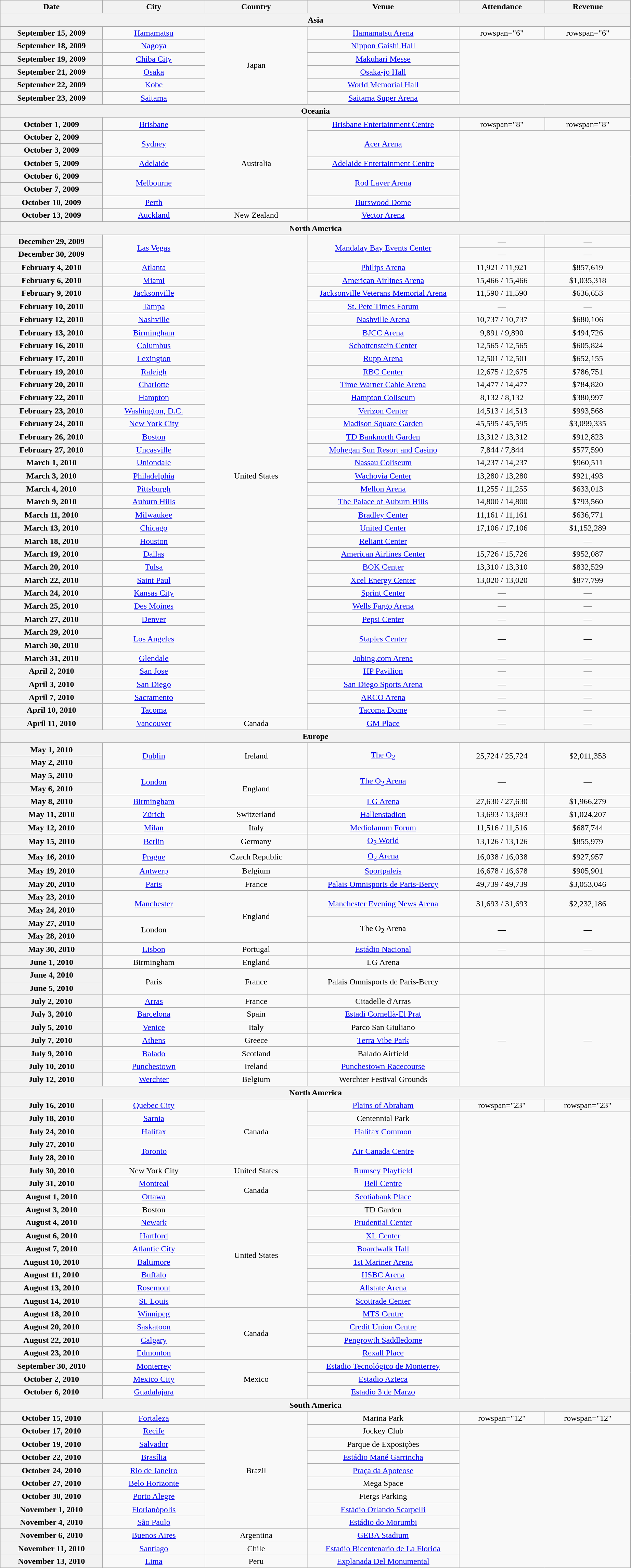<table class="wikitable plainrowheaders" style="text-align:center;">
<tr>
<th scope="col" style="width:12em;">Date</th>
<th scope="col" style="width:12em;">City</th>
<th scope="col" style="width:12em;">Country</th>
<th scope="col" style="width:18em;">Venue</th>
<th scope="col" style="width:10em;">Attendance</th>
<th scope="col" style="width:10em;">Revenue</th>
</tr>
<tr>
<th colspan="6">Asia</th>
</tr>
<tr>
<th scope="row">September 15, 2009</th>
<td><a href='#'>Hamamatsu</a></td>
<td rowspan="6">Japan</td>
<td><a href='#'>Hamamatsu Arena</a></td>
<td>rowspan="6" </td>
<td>rowspan="6" </td>
</tr>
<tr>
<th scope="row">September 18, 2009</th>
<td><a href='#'>Nagoya</a></td>
<td><a href='#'>Nippon Gaishi Hall</a></td>
</tr>
<tr>
<th scope="row">September 19, 2009</th>
<td><a href='#'>Chiba City</a></td>
<td><a href='#'>Makuhari Messe</a></td>
</tr>
<tr>
<th scope="row">September 21, 2009</th>
<td><a href='#'>Osaka</a></td>
<td><a href='#'>Osaka-jō Hall</a></td>
</tr>
<tr>
<th scope="row">September 22, 2009</th>
<td><a href='#'>Kobe</a></td>
<td><a href='#'>World Memorial Hall</a></td>
</tr>
<tr>
<th scope="row">September 23, 2009</th>
<td><a href='#'>Saitama</a></td>
<td><a href='#'>Saitama Super Arena</a></td>
</tr>
<tr>
<th colspan="6">Oceania</th>
</tr>
<tr>
<th scope="row">October 1, 2009</th>
<td><a href='#'>Brisbane</a></td>
<td rowspan="7">Australia</td>
<td><a href='#'>Brisbane Entertainment Centre</a></td>
<td>rowspan="8" </td>
<td>rowspan="8" </td>
</tr>
<tr>
<th scope="row">October 2, 2009</th>
<td rowspan="2"><a href='#'>Sydney</a></td>
<td rowspan="2"><a href='#'>Acer Arena</a></td>
</tr>
<tr>
<th scope="row">October 3, 2009</th>
</tr>
<tr>
<th scope="row">October 5, 2009</th>
<td><a href='#'>Adelaide</a></td>
<td><a href='#'>Adelaide Entertainment Centre</a></td>
</tr>
<tr>
<th scope="row">October 6, 2009</th>
<td rowspan="2"><a href='#'>Melbourne</a></td>
<td rowspan="2"><a href='#'>Rod Laver Arena</a></td>
</tr>
<tr>
<th scope="row">October 7, 2009</th>
</tr>
<tr>
<th scope="row">October 10, 2009</th>
<td><a href='#'>Perth</a></td>
<td><a href='#'>Burswood Dome</a></td>
</tr>
<tr>
<th scope="row">October 13, 2009</th>
<td><a href='#'>Auckland</a></td>
<td>New Zealand</td>
<td><a href='#'>Vector Arena</a></td>
</tr>
<tr>
<th colspan="6">North America</th>
</tr>
<tr>
<th scope="row">December 29, 2009</th>
<td rowspan="2"><a href='#'>Las Vegas</a></td>
<td rowspan="37">United States</td>
<td rowspan="2"><a href='#'>Mandalay Bay Events Center</a></td>
<td>—</td>
<td>—</td>
</tr>
<tr>
<th scope="row">December 30, 2009</th>
<td>—</td>
<td>—</td>
</tr>
<tr>
<th scope="row">February 4, 2010</th>
<td><a href='#'>Atlanta</a></td>
<td><a href='#'>Philips Arena</a></td>
<td>11,921 / 11,921</td>
<td>$857,619</td>
</tr>
<tr>
<th scope="row">February 6, 2010</th>
<td><a href='#'>Miami</a></td>
<td><a href='#'>American Airlines Arena</a></td>
<td>15,466 / 15,466</td>
<td>$1,035,318</td>
</tr>
<tr>
<th scope="row">February 9, 2010</th>
<td><a href='#'>Jacksonville</a></td>
<td><a href='#'>Jacksonville Veterans Memorial Arena</a></td>
<td>11,590 / 11,590</td>
<td>$636,653</td>
</tr>
<tr>
<th scope="row">February 10, 2010</th>
<td><a href='#'>Tampa</a></td>
<td><a href='#'>St. Pete Times Forum</a></td>
<td>—</td>
<td>—</td>
</tr>
<tr>
<th scope="row">February 12, 2010</th>
<td><a href='#'>Nashville</a></td>
<td><a href='#'>Nashville Arena</a></td>
<td>10,737 / 10,737</td>
<td>$680,106</td>
</tr>
<tr>
<th scope="row">February 13, 2010</th>
<td><a href='#'>Birmingham</a></td>
<td><a href='#'>BJCC Arena</a></td>
<td>9,891 / 9,890</td>
<td>$494,726</td>
</tr>
<tr>
<th scope="row">February 16, 2010</th>
<td><a href='#'>Columbus</a></td>
<td><a href='#'>Schottenstein Center</a></td>
<td>12,565 / 12,565</td>
<td>$605,824</td>
</tr>
<tr>
<th scope="row">February 17, 2010</th>
<td><a href='#'>Lexington</a></td>
<td><a href='#'>Rupp Arena</a></td>
<td>12,501 / 12,501</td>
<td>$652,155</td>
</tr>
<tr>
<th scope="row">February 19, 2010</th>
<td><a href='#'>Raleigh</a></td>
<td><a href='#'>RBC Center</a></td>
<td>12,675 / 12,675</td>
<td>$786,751</td>
</tr>
<tr>
<th scope="row">February 20, 2010</th>
<td><a href='#'>Charlotte</a></td>
<td><a href='#'>Time Warner Cable Arena</a></td>
<td>14,477 / 14,477</td>
<td>$784,820</td>
</tr>
<tr>
<th scope="row">February 22, 2010</th>
<td><a href='#'>Hampton</a></td>
<td><a href='#'>Hampton Coliseum</a></td>
<td>8,132 / 8,132</td>
<td>$380,997</td>
</tr>
<tr>
<th scope="row">February 23, 2010</th>
<td><a href='#'>Washington, D.C.</a></td>
<td><a href='#'>Verizon Center</a></td>
<td>14,513 / 14,513</td>
<td>$993,568</td>
</tr>
<tr>
<th scope="row">February 24, 2010</th>
<td><a href='#'>New York City</a></td>
<td><a href='#'>Madison Square Garden</a></td>
<td>45,595 / 45,595</td>
<td>$3,099,335</td>
</tr>
<tr>
<th scope="row">February 26, 2010</th>
<td><a href='#'>Boston</a></td>
<td><a href='#'>TD Banknorth Garden</a></td>
<td>13,312 / 13,312</td>
<td>$912,823</td>
</tr>
<tr>
<th scope="row">February 27, 2010</th>
<td><a href='#'>Uncasville</a></td>
<td><a href='#'>Mohegan Sun Resort and Casino</a></td>
<td>7,844 / 7,844</td>
<td>$577,590</td>
</tr>
<tr>
<th scope="row">March 1, 2010</th>
<td><a href='#'>Uniondale</a></td>
<td><a href='#'>Nassau Coliseum</a></td>
<td>14,237 / 14,237</td>
<td>$960,511</td>
</tr>
<tr>
<th scope="row">March 3, 2010</th>
<td><a href='#'>Philadelphia</a></td>
<td><a href='#'>Wachovia Center</a></td>
<td>13,280 / 13,280</td>
<td>$921,493</td>
</tr>
<tr>
<th scope="row">March 4, 2010</th>
<td><a href='#'>Pittsburgh</a></td>
<td><a href='#'>Mellon Arena</a></td>
<td>11,255 / 11,255</td>
<td>$633,013</td>
</tr>
<tr>
<th scope="row">March 9, 2010</th>
<td><a href='#'>Auburn Hills</a></td>
<td><a href='#'>The Palace of Auburn Hills</a></td>
<td>14,800 / 14,800</td>
<td>$793,560</td>
</tr>
<tr>
<th scope="row">March 11, 2010</th>
<td><a href='#'>Milwaukee</a></td>
<td><a href='#'>Bradley Center</a></td>
<td>11,161 / 11,161</td>
<td>$636,771</td>
</tr>
<tr>
<th scope="row">March 13, 2010</th>
<td><a href='#'>Chicago</a></td>
<td><a href='#'>United Center</a></td>
<td>17,106 / 17,106</td>
<td>$1,152,289</td>
</tr>
<tr>
<th scope="row">March 18, 2010</th>
<td><a href='#'>Houston</a></td>
<td><a href='#'>Reliant Center</a></td>
<td>—</td>
<td>—</td>
</tr>
<tr>
<th scope="row">March 19, 2010</th>
<td><a href='#'>Dallas</a></td>
<td><a href='#'>American Airlines Center</a></td>
<td>15,726 / 15,726</td>
<td>$952,087</td>
</tr>
<tr>
<th scope="row">March 20, 2010</th>
<td><a href='#'>Tulsa</a></td>
<td><a href='#'>BOK Center</a></td>
<td>13,310 / 13,310</td>
<td>$832,529</td>
</tr>
<tr>
<th scope="row">March 22, 2010</th>
<td><a href='#'>Saint Paul</a></td>
<td><a href='#'>Xcel Energy Center</a></td>
<td>13,020 / 13,020</td>
<td>$877,799</td>
</tr>
<tr>
<th scope="row">March 24, 2010</th>
<td><a href='#'>Kansas City</a></td>
<td><a href='#'>Sprint Center</a></td>
<td>—</td>
<td>—</td>
</tr>
<tr>
<th scope="row">March 25, 2010</th>
<td><a href='#'>Des Moines</a></td>
<td><a href='#'>Wells Fargo Arena</a></td>
<td>—</td>
<td>—</td>
</tr>
<tr>
<th scope="row">March 27, 2010</th>
<td><a href='#'>Denver</a></td>
<td><a href='#'>Pepsi Center</a></td>
<td>—</td>
<td>—</td>
</tr>
<tr>
<th scope="row">March 29, 2010</th>
<td rowspan="2"><a href='#'>Los Angeles</a></td>
<td rowspan="2"><a href='#'>Staples Center</a></td>
<td rowspan="2">—</td>
<td rowspan="2">—</td>
</tr>
<tr>
<th scope="row">March 30, 2010</th>
</tr>
<tr>
<th scope="row">March 31, 2010</th>
<td><a href='#'>Glendale</a></td>
<td><a href='#'>Jobing.com Arena</a></td>
<td>—</td>
<td>—</td>
</tr>
<tr>
<th scope="row">April 2, 2010</th>
<td><a href='#'>San Jose</a></td>
<td><a href='#'>HP Pavilion</a></td>
<td>—</td>
<td>—</td>
</tr>
<tr>
<th scope="row">April 3, 2010</th>
<td><a href='#'>San Diego</a></td>
<td><a href='#'>San Diego Sports Arena</a></td>
<td>—</td>
<td>—</td>
</tr>
<tr>
<th scope="row">April 7, 2010</th>
<td><a href='#'>Sacramento</a></td>
<td><a href='#'>ARCO Arena</a></td>
<td>—</td>
<td>—</td>
</tr>
<tr>
<th scope="row">April 10, 2010</th>
<td><a href='#'>Tacoma</a></td>
<td><a href='#'>Tacoma Dome</a></td>
<td>—</td>
<td>—</td>
</tr>
<tr>
<th scope="row">April 11, 2010</th>
<td><a href='#'>Vancouver</a></td>
<td>Canada</td>
<td><a href='#'>GM Place</a></td>
<td>—</td>
<td>—</td>
</tr>
<tr>
<th colspan="6">Europe</th>
</tr>
<tr>
<th scope="row">May 1, 2010</th>
<td rowspan="2"><a href='#'>Dublin</a></td>
<td rowspan="2">Ireland</td>
<td rowspan="2"><a href='#'>The O<sub>2</sub></a></td>
<td rowspan="2">25,724 / 25,724</td>
<td rowspan="2">$2,011,353</td>
</tr>
<tr>
<th scope="row">May 2, 2010</th>
</tr>
<tr>
<th scope="row">May 5, 2010</th>
<td rowspan="2"><a href='#'>London</a></td>
<td rowspan="3">England</td>
<td rowspan="2"><a href='#'>The O<sub>2</sub> Arena</a></td>
<td rowspan="2">—</td>
<td rowspan="2">—</td>
</tr>
<tr>
<th scope="row">May 6, 2010</th>
</tr>
<tr>
<th scope="row">May 8, 2010</th>
<td><a href='#'>Birmingham</a></td>
<td><a href='#'>LG Arena</a></td>
<td>27,630 / 27,630</td>
<td>$1,966,279</td>
</tr>
<tr>
<th scope="row">May 11, 2010</th>
<td><a href='#'>Zürich</a></td>
<td>Switzerland</td>
<td><a href='#'>Hallenstadion</a></td>
<td>13,693 / 13,693</td>
<td>$1,024,207</td>
</tr>
<tr>
<th scope="row">May 12, 2010</th>
<td><a href='#'>Milan</a></td>
<td>Italy</td>
<td><a href='#'>Mediolanum Forum</a></td>
<td>11,516 / 11,516</td>
<td>$687,744</td>
</tr>
<tr>
<th scope="row">May 15, 2010</th>
<td><a href='#'>Berlin</a></td>
<td>Germany</td>
<td><a href='#'>O<sub>2</sub> World</a></td>
<td>13,126 / 13,126</td>
<td>$855,979</td>
</tr>
<tr>
<th scope="row">May 16, 2010</th>
<td><a href='#'>Prague</a></td>
<td>Czech Republic</td>
<td><a href='#'>O<sub>2</sub> Arena</a></td>
<td>16,038 / 16,038</td>
<td>$927,957</td>
</tr>
<tr>
<th scope="row">May 19, 2010</th>
<td><a href='#'>Antwerp</a></td>
<td>Belgium</td>
<td><a href='#'>Sportpaleis</a></td>
<td>16,678 / 16,678</td>
<td>$905,901</td>
</tr>
<tr>
<th scope="row">May 20, 2010</th>
<td><a href='#'>Paris</a></td>
<td>France</td>
<td><a href='#'>Palais Omnisports de Paris-Bercy</a></td>
<td>49,739 / 49,739</td>
<td>$3,053,046</td>
</tr>
<tr>
<th scope="row">May 23, 2010</th>
<td rowspan="2"><a href='#'>Manchester</a></td>
<td rowspan="4">England</td>
<td rowspan="2"><a href='#'>Manchester Evening News Arena</a></td>
<td rowspan="2">31,693 / 31,693</td>
<td rowspan="2">$2,232,186</td>
</tr>
<tr>
<th scope="row">May 24, 2010</th>
</tr>
<tr>
<th scope="row">May 27, 2010</th>
<td rowspan="2">London</td>
<td rowspan="2">The O<sub>2</sub> Arena</td>
<td rowspan="2">—</td>
<td rowspan="2">—</td>
</tr>
<tr>
<th scope="row">May 28, 2010</th>
</tr>
<tr>
<th scope="row">May 30, 2010</th>
<td><a href='#'>Lisbon</a></td>
<td>Portugal</td>
<td><a href='#'>Estádio Nacional</a></td>
<td>—</td>
<td>—</td>
</tr>
<tr>
<th scope="row">June 1, 2010</th>
<td>Birmingham</td>
<td>England</td>
<td>LG Arena</td>
<td></td>
<td></td>
</tr>
<tr>
<th scope="row">June 4, 2010</th>
<td rowspan="2">Paris</td>
<td rowspan="2">France</td>
<td rowspan="2">Palais Omnisports de Paris-Bercy</td>
<td rowspan="2"></td>
<td rowspan="2"></td>
</tr>
<tr>
<th scope="row">June 5, 2010</th>
</tr>
<tr>
<th scope="row">July 2, 2010</th>
<td><a href='#'>Arras</a></td>
<td>France</td>
<td>Citadelle d'Arras</td>
<td rowspan="7">—</td>
<td rowspan="7">—</td>
</tr>
<tr>
<th scope="row">July 3, 2010</th>
<td><a href='#'>Barcelona</a></td>
<td>Spain</td>
<td><a href='#'>Estadi Cornellà-El Prat</a></td>
</tr>
<tr>
<th scope="row">July 5, 2010</th>
<td><a href='#'>Venice</a></td>
<td>Italy</td>
<td>Parco San Giuliano</td>
</tr>
<tr>
<th scope="row">July 7, 2010</th>
<td><a href='#'>Athens</a></td>
<td>Greece</td>
<td><a href='#'>Terra Vibe Park</a></td>
</tr>
<tr>
<th scope="row">July 9, 2010</th>
<td><a href='#'>Balado</a></td>
<td>Scotland</td>
<td>Balado Airfield</td>
</tr>
<tr>
<th scope="row">July 10, 2010</th>
<td><a href='#'>Punchestown</a></td>
<td>Ireland</td>
<td><a href='#'>Punchestown Racecourse</a></td>
</tr>
<tr>
<th scope="row">July 12, 2010</th>
<td><a href='#'>Werchter</a></td>
<td>Belgium</td>
<td>Werchter Festival Grounds</td>
</tr>
<tr>
<th colspan="6">North America</th>
</tr>
<tr>
<th scope="row">July 16, 2010</th>
<td><a href='#'>Quebec City</a></td>
<td rowspan="5">Canada</td>
<td><a href='#'>Plains of Abraham</a></td>
<td>rowspan="23" </td>
<td>rowspan="23" </td>
</tr>
<tr>
<th scope="row">July 18, 2010</th>
<td><a href='#'>Sarnia</a></td>
<td>Centennial Park</td>
</tr>
<tr>
<th scope="row">July 24, 2010</th>
<td><a href='#'>Halifax</a></td>
<td><a href='#'>Halifax Common</a></td>
</tr>
<tr>
<th scope="row">July 27, 2010</th>
<td rowspan="2"><a href='#'>Toronto</a></td>
<td rowspan="2"><a href='#'>Air Canada Centre</a></td>
</tr>
<tr>
<th scope="row">July 28, 2010</th>
</tr>
<tr>
<th scope="row">July 30, 2010</th>
<td>New York City</td>
<td>United States</td>
<td><a href='#'>Rumsey Playfield</a></td>
</tr>
<tr>
<th scope="row">July 31, 2010</th>
<td><a href='#'>Montreal</a></td>
<td rowspan="2">Canada</td>
<td><a href='#'>Bell Centre</a></td>
</tr>
<tr>
<th scope="row">August 1, 2010</th>
<td><a href='#'>Ottawa</a></td>
<td><a href='#'>Scotiabank Place</a></td>
</tr>
<tr>
<th scope="row">August 3, 2010</th>
<td>Boston</td>
<td rowspan="8">United States</td>
<td>TD Garden</td>
</tr>
<tr>
<th scope="row">August 4, 2010</th>
<td><a href='#'>Newark</a></td>
<td><a href='#'>Prudential Center</a></td>
</tr>
<tr>
<th scope="row">August 6, 2010</th>
<td><a href='#'>Hartford</a></td>
<td><a href='#'>XL Center</a></td>
</tr>
<tr>
<th scope="row">August 7, 2010</th>
<td><a href='#'>Atlantic City</a></td>
<td><a href='#'>Boardwalk Hall</a></td>
</tr>
<tr>
<th scope="row">August 10, 2010</th>
<td><a href='#'>Baltimore</a></td>
<td><a href='#'>1st Mariner Arena</a></td>
</tr>
<tr>
<th scope="row">August 11, 2010</th>
<td><a href='#'>Buffalo</a></td>
<td><a href='#'>HSBC Arena</a></td>
</tr>
<tr>
<th scope="row">August 13, 2010</th>
<td><a href='#'>Rosemont</a></td>
<td><a href='#'>Allstate Arena</a></td>
</tr>
<tr>
<th scope="row">August 14, 2010</th>
<td><a href='#'>St. Louis</a></td>
<td><a href='#'>Scottrade Center</a></td>
</tr>
<tr>
<th scope="row">August 18, 2010</th>
<td><a href='#'>Winnipeg</a></td>
<td rowspan="4">Canada</td>
<td><a href='#'>MTS Centre</a></td>
</tr>
<tr>
<th scope="row">August 20, 2010</th>
<td><a href='#'>Saskatoon</a></td>
<td><a href='#'>Credit Union Centre</a></td>
</tr>
<tr>
<th scope="row">August 22, 2010</th>
<td><a href='#'>Calgary</a></td>
<td><a href='#'>Pengrowth Saddledome</a></td>
</tr>
<tr>
<th scope="row">August 23, 2010</th>
<td><a href='#'>Edmonton</a></td>
<td><a href='#'>Rexall Place</a></td>
</tr>
<tr>
<th scope="row">September 30, 2010</th>
<td><a href='#'>Monterrey</a></td>
<td rowspan="3">Mexico</td>
<td><a href='#'>Estadio Tecnológico de Monterrey</a></td>
</tr>
<tr>
<th scope="row">October 2, 2010</th>
<td><a href='#'>Mexico City</a></td>
<td><a href='#'>Estadio Azteca</a></td>
</tr>
<tr>
<th scope="row">October 6, 2010</th>
<td><a href='#'>Guadalajara</a></td>
<td><a href='#'>Estadio 3 de Marzo</a></td>
</tr>
<tr>
<th colspan="6">South America</th>
</tr>
<tr>
<th scope="row">October 15, 2010</th>
<td><a href='#'>Fortaleza</a></td>
<td rowspan="9">Brazil</td>
<td>Marina Park</td>
<td>rowspan="12" </td>
<td>rowspan="12" </td>
</tr>
<tr>
<th scope="row">October 17, 2010</th>
<td><a href='#'>Recife</a></td>
<td>Jockey Club</td>
</tr>
<tr>
<th scope="row">October 19, 2010</th>
<td><a href='#'>Salvador</a></td>
<td>Parque de Exposições</td>
</tr>
<tr>
<th scope="row">October 22, 2010</th>
<td><a href='#'>Brasília</a></td>
<td><a href='#'>Estádio Mané Garrincha</a></td>
</tr>
<tr>
<th scope="row">October 24, 2010</th>
<td><a href='#'>Rio de Janeiro</a></td>
<td><a href='#'>Praça da Apoteose</a></td>
</tr>
<tr>
<th scope="row">October 27, 2010</th>
<td><a href='#'>Belo Horizonte</a></td>
<td>Mega Space</td>
</tr>
<tr>
<th scope="row">October 30, 2010</th>
<td><a href='#'>Porto Alegre</a></td>
<td>Fiergs Parking</td>
</tr>
<tr>
<th scope="row">November 1, 2010</th>
<td><a href='#'>Florianópolis</a></td>
<td><a href='#'>Estádio Orlando Scarpelli</a></td>
</tr>
<tr>
<th scope="row">November 4, 2010</th>
<td><a href='#'>São Paulo</a></td>
<td><a href='#'>Estádio do Morumbi</a></td>
</tr>
<tr>
<th scope="row">November 6, 2010</th>
<td><a href='#'>Buenos Aires</a></td>
<td>Argentina</td>
<td><a href='#'>GEBA Stadium</a></td>
</tr>
<tr>
<th scope="row">November 11, 2010</th>
<td><a href='#'>Santiago</a></td>
<td>Chile</td>
<td><a href='#'>Estadio Bicentenario de La Florida</a></td>
</tr>
<tr>
<th scope="row">November 13, 2010</th>
<td><a href='#'>Lima</a></td>
<td>Peru</td>
<td><a href='#'>Explanada Del Monumental</a></td>
</tr>
</table>
